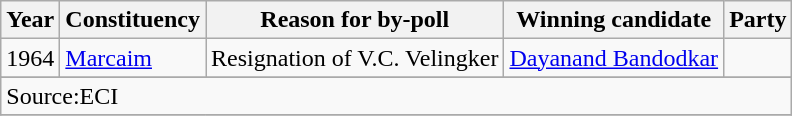<table class="wikitable sortable">
<tr>
<th>Year</th>
<th>Constituency</th>
<th>Reason for by-poll</th>
<th>Winning candidate</th>
<th colspan=2>Party</th>
</tr>
<tr>
<td>1964</td>
<td><a href='#'>Marcaim</a></td>
<td>Resignation of V.C. Velingker</td>
<td><a href='#'>Dayanand Bandodkar</a></td>
<td></td>
</tr>
<tr>
</tr>
<tr class="sortbottom">
<td colspan=6>Source:ECI</td>
</tr>
<tr>
</tr>
</table>
